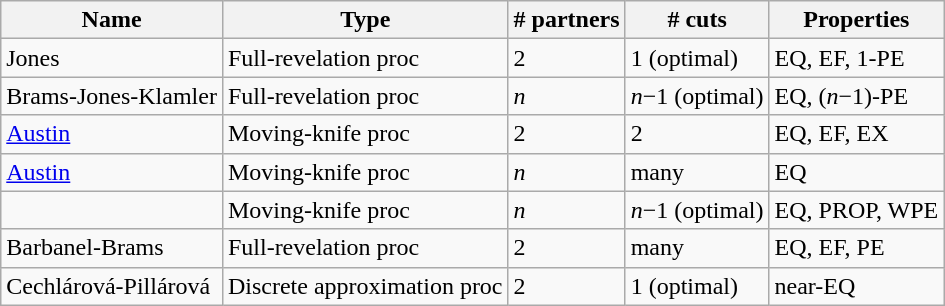<table class="wikitable sortable">
<tr>
<th>Name</th>
<th>Type</th>
<th># partners</th>
<th># cuts</th>
<th>Properties</th>
</tr>
<tr>
<td>Jones</td>
<td>Full-revelation proc</td>
<td>2</td>
<td>1 (optimal)</td>
<td>EQ, EF, 1-PE</td>
</tr>
<tr>
<td>Brams-Jones-Klamler</td>
<td>Full-revelation proc</td>
<td><em>n</em></td>
<td><em>n</em>−1 (optimal)</td>
<td>EQ, (<em>n</em>−1)-PE</td>
</tr>
<tr>
<td><a href='#'>Austin</a></td>
<td>Moving-knife proc</td>
<td>2</td>
<td>2</td>
<td>EQ, EF, EX</td>
</tr>
<tr>
<td><a href='#'>Austin</a></td>
<td>Moving-knife proc</td>
<td><em>n</em></td>
<td>many</td>
<td>EQ</td>
</tr>
<tr>
<td></td>
<td>Moving-knife proc</td>
<td><em>n</em></td>
<td><em>n</em>−1 (optimal)</td>
<td>EQ, PROP, WPE</td>
</tr>
<tr>
<td>Barbanel-Brams</td>
<td>Full-revelation proc</td>
<td>2</td>
<td>many</td>
<td>EQ, EF, PE</td>
</tr>
<tr>
<td>Cechlárová-Pillárová</td>
<td>Discrete approximation proc</td>
<td>2</td>
<td>1 (optimal)</td>
<td>near-EQ</td>
</tr>
</table>
